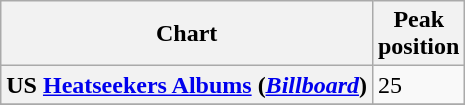<table class="wikitable plainrowheaders">
<tr>
<th>Chart</th>
<th>Peak<br>position</th>
</tr>
<tr>
<th scope="row">US <a href='#'>Heatseekers Albums</a> (<em><a href='#'>Billboard</a></em>)</th>
<td>25</td>
</tr>
<tr>
</tr>
</table>
